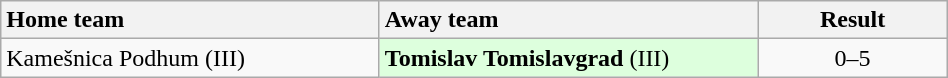<table class="wikitable" style="width:50%">
<tr>
<th style="width:40%; text-align:left">Home team</th>
<th style="width:40%; text-align:left">Away team</th>
<th>Result</th>
</tr>
<tr>
<td>Kamešnica Podhum (III)</td>
<td bgcolor="#ddffdd"><strong>Tomislav Tomislavgrad</strong> (III)</td>
<td style="text-align:center">0–5</td>
</tr>
</table>
